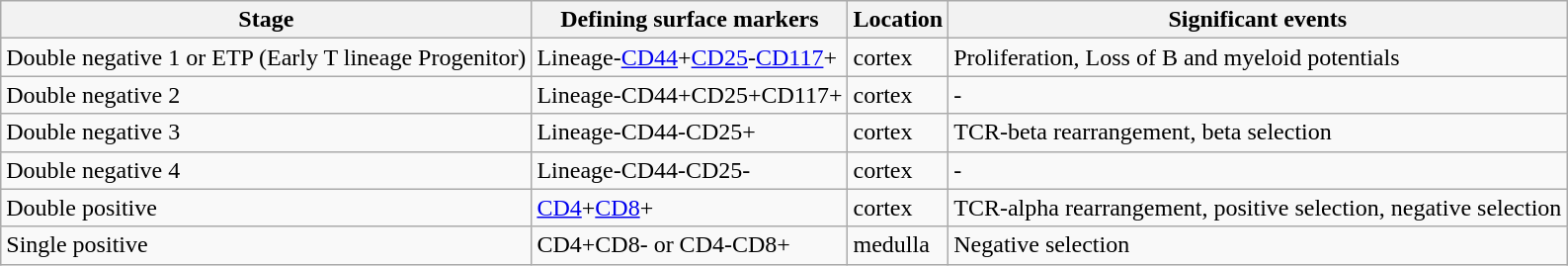<table class="wikitable">
<tr>
<th>Stage</th>
<th>Defining surface markers</th>
<th>Location</th>
<th>Significant events</th>
</tr>
<tr>
<td>Double negative 1 or ETP (Early T lineage Progenitor)</td>
<td>Lineage-<a href='#'>CD44</a>+<a href='#'>CD25</a>-<a href='#'>CD117</a>+</td>
<td>cortex</td>
<td>Proliferation, Loss of B and myeloid potentials</td>
</tr>
<tr>
<td>Double negative 2</td>
<td>Lineage-CD44+CD25+CD117+</td>
<td>cortex</td>
<td>-</td>
</tr>
<tr>
<td>Double negative 3</td>
<td>Lineage-CD44-CD25+</td>
<td>cortex</td>
<td>TCR-beta rearrangement, beta selection</td>
</tr>
<tr>
<td>Double negative 4</td>
<td>Lineage-CD44-CD25-</td>
<td>cortex</td>
<td>-</td>
</tr>
<tr>
<td>Double positive</td>
<td><a href='#'>CD4</a>+<a href='#'>CD8</a>+</td>
<td>cortex</td>
<td>TCR-alpha rearrangement, positive selection, negative selection</td>
</tr>
<tr>
<td>Single positive</td>
<td>CD4+CD8- or CD4-CD8+</td>
<td>medulla</td>
<td>Negative selection</td>
</tr>
</table>
